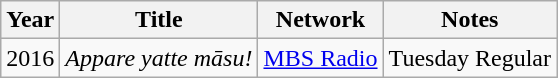<table class="wikitable">
<tr>
<th>Year</th>
<th>Title</th>
<th>Network</th>
<th>Notes</th>
</tr>
<tr>
<td>2016</td>
<td><em>Appare yatte māsu!</em></td>
<td><a href='#'>MBS Radio</a></td>
<td>Tuesday Regular</td>
</tr>
</table>
